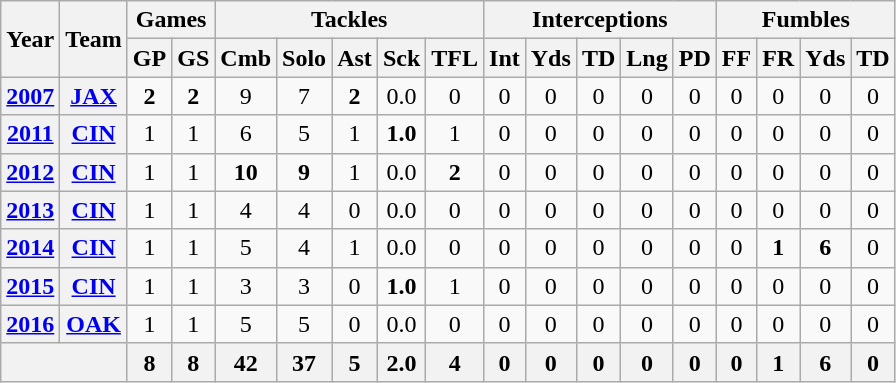<table class="wikitable" style="text-align:center">
<tr>
<th rowspan="2">Year</th>
<th rowspan="2">Team</th>
<th colspan="2">Games</th>
<th colspan="5">Tackles</th>
<th colspan="5">Interceptions</th>
<th colspan="4">Fumbles</th>
</tr>
<tr>
<th>GP</th>
<th>GS</th>
<th>Cmb</th>
<th>Solo</th>
<th>Ast</th>
<th>Sck</th>
<th>TFL</th>
<th>Int</th>
<th>Yds</th>
<th>TD</th>
<th>Lng</th>
<th>PD</th>
<th>FF</th>
<th>FR</th>
<th>Yds</th>
<th>TD</th>
</tr>
<tr>
<th><a href='#'>2007</a></th>
<th><a href='#'>JAX</a></th>
<td><strong>2</strong></td>
<td><strong>2</strong></td>
<td>9</td>
<td>7</td>
<td><strong>2</strong></td>
<td>0.0</td>
<td>0</td>
<td>0</td>
<td>0</td>
<td>0</td>
<td>0</td>
<td>0</td>
<td>0</td>
<td>0</td>
<td>0</td>
<td>0</td>
</tr>
<tr>
<th><a href='#'>2011</a></th>
<th><a href='#'>CIN</a></th>
<td>1</td>
<td>1</td>
<td>6</td>
<td>5</td>
<td>1</td>
<td><strong>1.0</strong></td>
<td>1</td>
<td>0</td>
<td>0</td>
<td>0</td>
<td>0</td>
<td>0</td>
<td>0</td>
<td>0</td>
<td>0</td>
<td>0</td>
</tr>
<tr>
<th><a href='#'>2012</a></th>
<th><a href='#'>CIN</a></th>
<td>1</td>
<td>1</td>
<td><strong>10</strong></td>
<td><strong>9</strong></td>
<td>1</td>
<td>0.0</td>
<td><strong>2</strong></td>
<td>0</td>
<td>0</td>
<td>0</td>
<td>0</td>
<td>0</td>
<td>0</td>
<td>0</td>
<td>0</td>
<td>0</td>
</tr>
<tr>
<th><a href='#'>2013</a></th>
<th><a href='#'>CIN</a></th>
<td>1</td>
<td>1</td>
<td>4</td>
<td>4</td>
<td>0</td>
<td>0.0</td>
<td>0</td>
<td>0</td>
<td>0</td>
<td>0</td>
<td>0</td>
<td>0</td>
<td>0</td>
<td>0</td>
<td>0</td>
<td>0</td>
</tr>
<tr>
<th><a href='#'>2014</a></th>
<th><a href='#'>CIN</a></th>
<td>1</td>
<td>1</td>
<td>5</td>
<td>4</td>
<td>1</td>
<td>0.0</td>
<td>0</td>
<td>0</td>
<td>0</td>
<td>0</td>
<td>0</td>
<td>0</td>
<td>0</td>
<td><strong>1</strong></td>
<td><strong>6</strong></td>
<td>0</td>
</tr>
<tr>
<th><a href='#'>2015</a></th>
<th><a href='#'>CIN</a></th>
<td>1</td>
<td>1</td>
<td>3</td>
<td>3</td>
<td>0</td>
<td><strong>1.0</strong></td>
<td>1</td>
<td>0</td>
<td>0</td>
<td>0</td>
<td>0</td>
<td>0</td>
<td>0</td>
<td>0</td>
<td>0</td>
<td>0</td>
</tr>
<tr>
<th><a href='#'>2016</a></th>
<th><a href='#'>OAK</a></th>
<td>1</td>
<td>1</td>
<td>5</td>
<td>5</td>
<td>0</td>
<td>0.0</td>
<td>0</td>
<td>0</td>
<td>0</td>
<td>0</td>
<td>0</td>
<td>0</td>
<td>0</td>
<td>0</td>
<td>0</td>
<td>0</td>
</tr>
<tr>
<th colspan="2"></th>
<th>8</th>
<th>8</th>
<th>42</th>
<th>37</th>
<th>5</th>
<th>2.0</th>
<th>4</th>
<th>0</th>
<th>0</th>
<th>0</th>
<th>0</th>
<th>0</th>
<th>0</th>
<th>1</th>
<th>6</th>
<th>0</th>
</tr>
</table>
